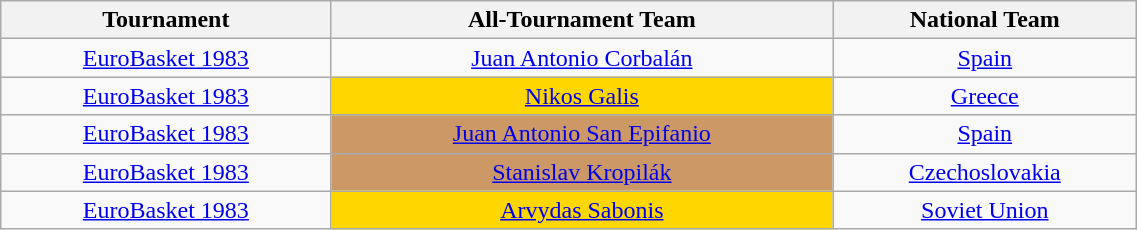<table class="wikitable sortable" style="text-align:center; width: 60%">
<tr>
<th>Tournament</th>
<th>All-Tournament Team</th>
<th>National Team</th>
</tr>
<tr>
<td><a href='#'>EuroBasket 1983</a></td>
<td> <a href='#'>Juan Antonio Corbalán</a></td>
<td> <a href='#'>Spain</a></td>
</tr>
<tr>
<td><a href='#'>EuroBasket 1983</a></td>
<td bgcolor="#FFD700"> <a href='#'>Nikos Galis</a></td>
<td> <a href='#'>Greece</a></td>
</tr>
<tr>
<td><a href='#'>EuroBasket 1983</a></td>
<td bgcolor="#cc9966"> <a href='#'>Juan Antonio San Epifanio</a></td>
<td> <a href='#'>Spain</a></td>
</tr>
<tr>
<td><a href='#'>EuroBasket 1983</a></td>
<td bgcolor="#cc9966"> <a href='#'>Stanislav Kropilák</a></td>
<td> <a href='#'>Czechoslovakia</a></td>
</tr>
<tr>
<td><a href='#'>EuroBasket 1983</a></td>
<td bgcolor="#FFD700"> <a href='#'>Arvydas Sabonis</a></td>
<td> <a href='#'>Soviet Union</a></td>
</tr>
</table>
